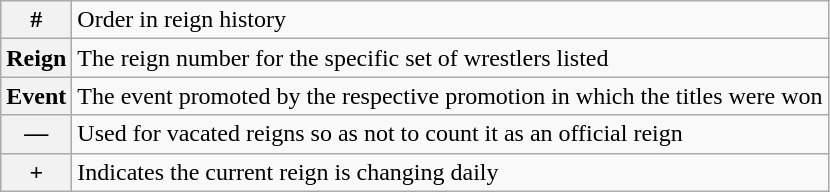<table class="wikitable">
<tr>
<th><strong>#</strong></th>
<td>Order in reign history</td>
</tr>
<tr>
<th><strong>Reign</strong></th>
<td>The reign number for the specific set of wrestlers listed</td>
</tr>
<tr>
<th><strong>Event</strong></th>
<td>The event promoted by the respective promotion in which the titles were won</td>
</tr>
<tr>
<th>—</th>
<td>Used for vacated reigns so as not to count it as an official reign</td>
</tr>
<tr>
<th><strong>+</strong></th>
<td>Indicates the current reign is changing daily</td>
</tr>
</table>
